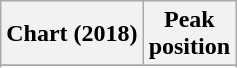<table class="wikitable sortable plainrowheaders">
<tr>
<th>Chart (2018)</th>
<th>Peak<br>position</th>
</tr>
<tr>
</tr>
<tr>
</tr>
</table>
